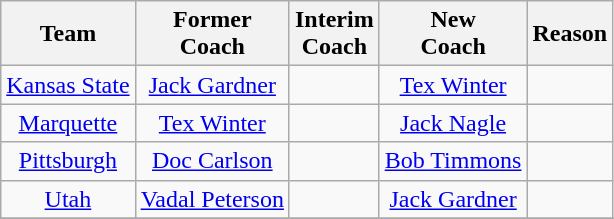<table class="wikitable" style="text-align:center;">
<tr>
<th>Team</th>
<th>Former<br>Coach</th>
<th>Interim<br>Coach</th>
<th>New<br>Coach</th>
<th>Reason</th>
</tr>
<tr>
<td><a href='#'>Kansas State</a></td>
<td><a href='#'>Jack Gardner</a></td>
<td></td>
<td><a href='#'>Tex Winter</a></td>
<td></td>
</tr>
<tr>
<td><a href='#'>Marquette</a></td>
<td><a href='#'>Tex Winter</a></td>
<td></td>
<td><a href='#'>Jack Nagle</a></td>
<td></td>
</tr>
<tr>
<td><a href='#'>Pittsburgh</a></td>
<td><a href='#'>Doc Carlson</a></td>
<td></td>
<td><a href='#'>Bob Timmons</a></td>
<td></td>
</tr>
<tr>
<td><a href='#'>Utah</a></td>
<td><a href='#'>Vadal Peterson</a></td>
<td></td>
<td><a href='#'>Jack Gardner</a></td>
<td></td>
</tr>
<tr>
</tr>
</table>
